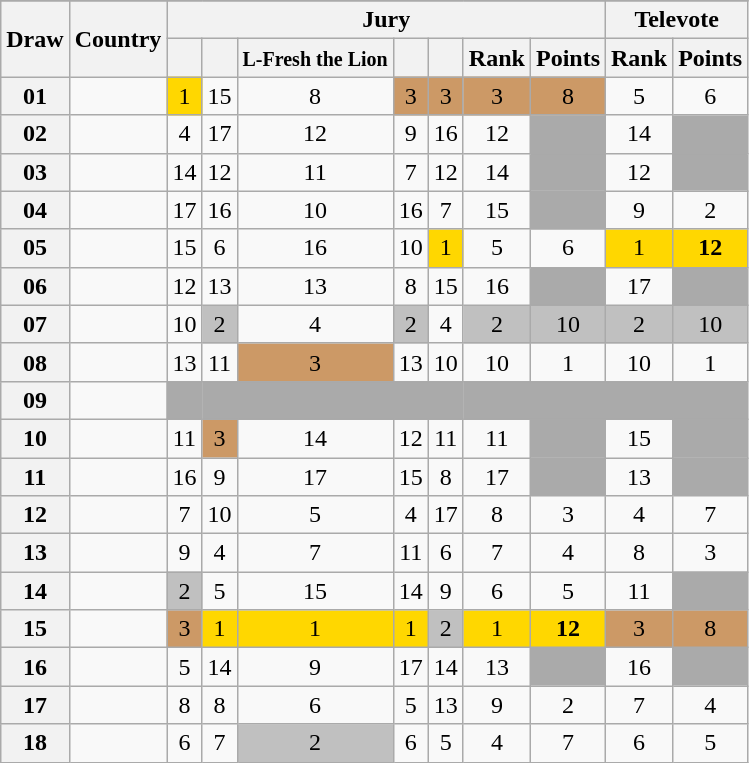<table class="sortable wikitable collapsible plainrowheaders" style="text-align:center;">
<tr>
</tr>
<tr>
<th scope="col" rowspan="2">Draw</th>
<th scope="col" rowspan="2">Country</th>
<th scope="col" colspan="7">Jury</th>
<th scope="col" colspan="2">Televote</th>
</tr>
<tr>
<th scope="col"><small></small></th>
<th scope="col"><small></small></th>
<th scope="col"><small>L-Fresh the Lion</small></th>
<th scope="col"><small></small></th>
<th scope="col"><small></small></th>
<th scope="col">Rank</th>
<th scope="col">Points</th>
<th scope="col">Rank</th>
<th scope="col">Points</th>
</tr>
<tr>
<th scope="row" style="text-align:center;">01</th>
<td style="text-align:left;"></td>
<td style="background:gold;">1</td>
<td>15</td>
<td>8</td>
<td style="background:#CC9966;">3</td>
<td style="background:#CC9966;">3</td>
<td style="background:#CC9966;">3</td>
<td style="background:#CC9966;">8</td>
<td>5</td>
<td>6</td>
</tr>
<tr>
<th scope="row" style="text-align:center;">02</th>
<td style="text-align:left;"></td>
<td>4</td>
<td>17</td>
<td>12</td>
<td>9</td>
<td>16</td>
<td>12</td>
<td style="background:#AAAAAA;"></td>
<td>14</td>
<td style="background:#AAAAAA;"></td>
</tr>
<tr>
<th scope="row" style="text-align:center;">03</th>
<td style="text-align:left;"></td>
<td>14</td>
<td>12</td>
<td>11</td>
<td>7</td>
<td>12</td>
<td>14</td>
<td style="background:#AAAAAA;"></td>
<td>12</td>
<td style="background:#AAAAAA;"></td>
</tr>
<tr>
<th scope="row" style="text-align:center;">04</th>
<td style="text-align:left;"></td>
<td>17</td>
<td>16</td>
<td>10</td>
<td>16</td>
<td>7</td>
<td>15</td>
<td style="background:#AAAAAA;"></td>
<td>9</td>
<td>2</td>
</tr>
<tr>
<th scope="row" style="text-align:center;">05</th>
<td style="text-align:left;"></td>
<td>15</td>
<td>6</td>
<td>16</td>
<td>10</td>
<td style="background:gold;">1</td>
<td>5</td>
<td>6</td>
<td style="background:gold;">1</td>
<td style="background:gold;"><strong>12</strong></td>
</tr>
<tr>
<th scope="row" style="text-align:center;">06</th>
<td style="text-align:left;"></td>
<td>12</td>
<td>13</td>
<td>13</td>
<td>8</td>
<td>15</td>
<td>16</td>
<td style="background:#AAAAAA;"></td>
<td>17</td>
<td style="background:#AAAAAA;"></td>
</tr>
<tr>
<th scope="row" style="text-align:center;">07</th>
<td style="text-align:left;"></td>
<td>10</td>
<td style="background:silver;">2</td>
<td>4</td>
<td style="background:silver;">2</td>
<td>4</td>
<td style="background:silver;">2</td>
<td style="background:silver;">10</td>
<td style="background:silver;">2</td>
<td style="background:silver;">10</td>
</tr>
<tr>
<th scope="row" style="text-align:center;">08</th>
<td style="text-align:left;"></td>
<td>13</td>
<td>11</td>
<td style="background:#CC9966;">3</td>
<td>13</td>
<td>10</td>
<td>10</td>
<td>1</td>
<td>10</td>
<td>1</td>
</tr>
<tr class="sortbottom">
<th scope="row" style="text-align:center;">09</th>
<td style="text-align:left;"></td>
<td style="background:#AAAAAA;"></td>
<td style="background:#AAAAAA;"></td>
<td style="background:#AAAAAA;"></td>
<td style="background:#AAAAAA;"></td>
<td style="background:#AAAAAA;"></td>
<td style="background:#AAAAAA;"></td>
<td style="background:#AAAAAA;"></td>
<td style="background:#AAAAAA;"></td>
<td style="background:#AAAAAA;"></td>
</tr>
<tr>
<th scope="row" style="text-align:center;">10</th>
<td style="text-align:left;"></td>
<td>11</td>
<td style="background:#CC9966;">3</td>
<td>14</td>
<td>12</td>
<td>11</td>
<td>11</td>
<td style="background:#AAAAAA;"></td>
<td>15</td>
<td style="background:#AAAAAA;"></td>
</tr>
<tr>
<th scope="row" style="text-align:center;">11</th>
<td style="text-align:left;"></td>
<td>16</td>
<td>9</td>
<td>17</td>
<td>15</td>
<td>8</td>
<td>17</td>
<td style="background:#AAAAAA;"></td>
<td>13</td>
<td style="background:#AAAAAA;"></td>
</tr>
<tr>
<th scope="row" style="text-align:center;">12</th>
<td style="text-align:left;"></td>
<td>7</td>
<td>10</td>
<td>5</td>
<td>4</td>
<td>17</td>
<td>8</td>
<td>3</td>
<td>4</td>
<td>7</td>
</tr>
<tr>
<th scope="row" style="text-align:center;">13</th>
<td style="text-align:left;"></td>
<td>9</td>
<td>4</td>
<td>7</td>
<td>11</td>
<td>6</td>
<td>7</td>
<td>4</td>
<td>8</td>
<td>3</td>
</tr>
<tr>
<th scope="row" style="text-align:center;">14</th>
<td style="text-align:left;"></td>
<td style="background:silver;">2</td>
<td>5</td>
<td>15</td>
<td>14</td>
<td>9</td>
<td>6</td>
<td>5</td>
<td>11</td>
<td style="background:#AAAAAA;"></td>
</tr>
<tr>
<th scope="row" style="text-align:center;">15</th>
<td style="text-align:left;"></td>
<td style="background:#CC9966;">3</td>
<td style="background:gold;">1</td>
<td style="background:gold;">1</td>
<td style="background:gold;">1</td>
<td style="background:silver;">2</td>
<td style="background:gold;">1</td>
<td style="background:gold;"><strong>12</strong></td>
<td style="background:#CC9966;">3</td>
<td style="background:#CC9966;">8</td>
</tr>
<tr>
<th scope="row" style="text-align:center;">16</th>
<td style="text-align:left;"></td>
<td>5</td>
<td>14</td>
<td>9</td>
<td>17</td>
<td>14</td>
<td>13</td>
<td style="background:#AAAAAA;"></td>
<td>16</td>
<td style="background:#AAAAAA;"></td>
</tr>
<tr>
<th scope="row" style="text-align:center;">17</th>
<td style="text-align:left;"></td>
<td>8</td>
<td>8</td>
<td>6</td>
<td>5</td>
<td>13</td>
<td>9</td>
<td>2</td>
<td>7</td>
<td>4</td>
</tr>
<tr>
<th scope="row" style="text-align:center;">18</th>
<td style="text-align:left;"></td>
<td>6</td>
<td>7</td>
<td style="background:silver;">2</td>
<td>6</td>
<td>5</td>
<td>4</td>
<td>7</td>
<td>6</td>
<td>5</td>
</tr>
</table>
